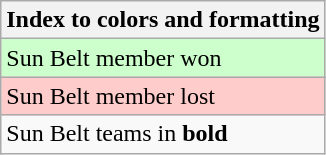<table class="wikitable">
<tr>
<th>Index to colors and formatting</th>
</tr>
<tr style="background:#cfc;">
<td>Sun Belt member won</td>
</tr>
<tr style="background:#fcc;">
<td>Sun Belt member lost</td>
</tr>
<tr>
<td>Sun Belt teams in <strong>bold</strong></td>
</tr>
</table>
